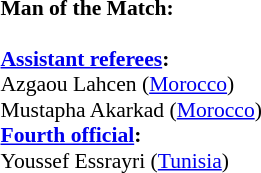<table width=50% style="font-size:90%">
<tr>
<td><br><strong>Man of the Match:</strong>
<br><br><strong><a href='#'>Assistant referees</a>:</strong>
<br>Azgaou Lahcen (<a href='#'>Morocco</a>)
<br>Mustapha Akarkad (<a href='#'>Morocco</a>)<br><strong><a href='#'>Fourth official</a>:</strong>
<br>Youssef Essrayri (<a href='#'>Tunisia</a>)</td>
</tr>
</table>
